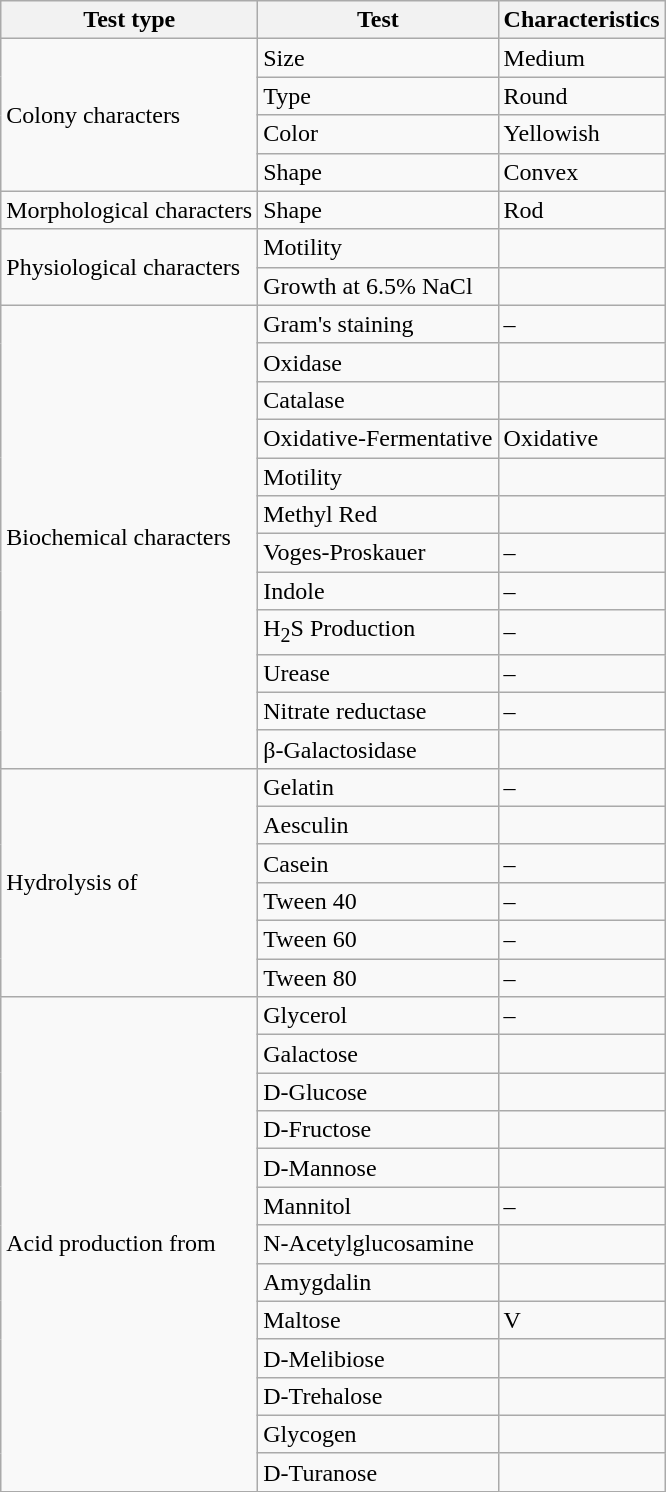<table class="wikitable">
<tr>
<th>Test type</th>
<th>Test</th>
<th>Characteristics</th>
</tr>
<tr>
<td rowspan="4">Colony  characters</td>
<td>Size</td>
<td>Medium</td>
</tr>
<tr>
<td>Type</td>
<td>Round</td>
</tr>
<tr>
<td>Color</td>
<td>Yellowish</td>
</tr>
<tr>
<td>Shape</td>
<td>Convex</td>
</tr>
<tr>
<td>Morphological  characters</td>
<td>Shape</td>
<td>Rod</td>
</tr>
<tr>
<td rowspan="2">Physiological  characters</td>
<td>Motility</td>
<td></td>
</tr>
<tr>
<td>Growth  at 6.5% NaCl</td>
<td></td>
</tr>
<tr>
<td rowspan="12">Biochemical  characters</td>
<td>Gram's staining</td>
<td>–</td>
</tr>
<tr>
<td>Oxidase</td>
<td></td>
</tr>
<tr>
<td>Catalase</td>
<td></td>
</tr>
<tr>
<td>Oxidative-Fermentative</td>
<td>Oxidative</td>
</tr>
<tr>
<td>Motility</td>
<td></td>
</tr>
<tr>
<td>Methyl Red</td>
<td></td>
</tr>
<tr>
<td>Voges-Proskauer</td>
<td>–</td>
</tr>
<tr>
<td>Indole</td>
<td>–</td>
</tr>
<tr>
<td>H<sub>2</sub>S Production</td>
<td>–</td>
</tr>
<tr>
<td>Urease</td>
<td>–</td>
</tr>
<tr>
<td>Nitrate reductase</td>
<td>–</td>
</tr>
<tr>
<td>β-Galactosidase</td>
<td></td>
</tr>
<tr>
<td rowspan="6">Hydrolysis  of</td>
<td>Gelatin</td>
<td>–</td>
</tr>
<tr>
<td>Aesculin</td>
<td></td>
</tr>
<tr>
<td>Casein</td>
<td>–</td>
</tr>
<tr>
<td>Tween 40</td>
<td>–</td>
</tr>
<tr>
<td>Tween 60</td>
<td>–</td>
</tr>
<tr>
<td>Tween 80</td>
<td>–</td>
</tr>
<tr>
<td rowspan="13">Acid  production from</td>
<td>Glycerol</td>
<td>–</td>
</tr>
<tr>
<td>Galactose</td>
<td></td>
</tr>
<tr>
<td>D-Glucose</td>
<td></td>
</tr>
<tr>
<td>D-Fructose</td>
<td></td>
</tr>
<tr>
<td>D-Mannose</td>
<td></td>
</tr>
<tr>
<td>Mannitol</td>
<td>–</td>
</tr>
<tr>
<td>N-Acetylglucosamine</td>
<td></td>
</tr>
<tr>
<td>Amygdalin</td>
<td></td>
</tr>
<tr>
<td>Maltose</td>
<td>V</td>
</tr>
<tr>
<td>D-Melibiose</td>
<td></td>
</tr>
<tr>
<td>D-Trehalose</td>
<td></td>
</tr>
<tr>
<td>Glycogen</td>
<td></td>
</tr>
<tr>
<td>D-Turanose</td>
<td></td>
</tr>
</table>
